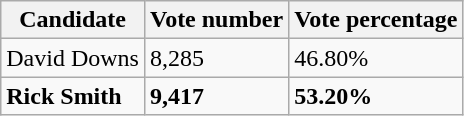<table class="wikitable">
<tr>
<th>Candidate</th>
<th>Vote number</th>
<th>Vote percentage</th>
</tr>
<tr>
<td>David Downs</td>
<td>8,285</td>
<td>46.80%</td>
</tr>
<tr>
<td><strong> Rick Smith </strong></td>
<td><strong>9,417</strong></td>
<td><strong>53.20%</strong></td>
</tr>
</table>
